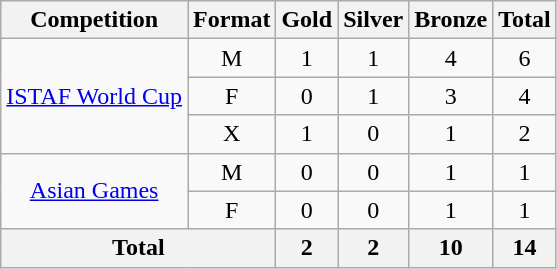<table class="wikitable sortable" style="text-align:center">
<tr>
<th>Competition</th>
<th>Format</th>
<th>Gold</th>
<th>Silver</th>
<th>Bronze</th>
<th>Total</th>
</tr>
<tr>
<td rowspan=3><a href='#'>ISTAF World Cup</a></td>
<td>M</td>
<td>1</td>
<td>1</td>
<td>4</td>
<td>6</td>
</tr>
<tr>
<td>F</td>
<td>0</td>
<td>1</td>
<td>3</td>
<td>4</td>
</tr>
<tr>
<td>X</td>
<td>1</td>
<td>0</td>
<td>1</td>
<td>2</td>
</tr>
<tr>
<td rowspan=2><a href='#'>Asian Games</a></td>
<td>M</td>
<td>0</td>
<td>0</td>
<td>1</td>
<td>1</td>
</tr>
<tr>
<td>F</td>
<td>0</td>
<td>0</td>
<td>1</td>
<td>1</td>
</tr>
<tr>
<th colspan=2>Total</th>
<th>2</th>
<th>2</th>
<th>10</th>
<th>14</th>
</tr>
</table>
